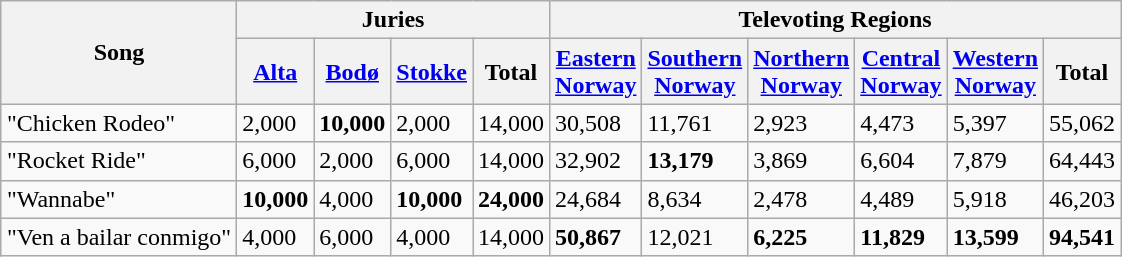<table class=wikitable style="margin: 1em auto 1em auto">
<tr>
<th rowspan="2">Song</th>
<th colspan="4">Juries</th>
<th colspan="6">Televoting Regions</th>
</tr>
<tr>
<th><a href='#'>Alta</a></th>
<th><a href='#'>Bodø</a></th>
<th><a href='#'>Stokke</a></th>
<th>Total</th>
<th><a href='#'>Eastern<br>Norway</a></th>
<th><a href='#'>Southern<br>Norway</a></th>
<th><a href='#'>Northern<br>Norway</a></th>
<th><a href='#'>Central<br>Norway</a></th>
<th><a href='#'>Western<br>Norway</a></th>
<th>Total</th>
</tr>
<tr>
<td>"Chicken Rodeo"</td>
<td>2,000</td>
<td><strong>10,000</strong></td>
<td>2,000</td>
<td>14,000</td>
<td>30,508</td>
<td>11,761</td>
<td>2,923</td>
<td>4,473</td>
<td>5,397</td>
<td>55,062</td>
</tr>
<tr>
<td>"Rocket Ride"</td>
<td>6,000</td>
<td>2,000</td>
<td>6,000</td>
<td>14,000</td>
<td>32,902</td>
<td><strong>13,179</strong></td>
<td>3,869</td>
<td>6,604</td>
<td>7,879</td>
<td>64,443</td>
</tr>
<tr>
<td>"Wannabe"</td>
<td><strong>10,000</strong></td>
<td>4,000</td>
<td><strong>10,000</strong></td>
<td><strong>24,000</strong></td>
<td>24,684</td>
<td>8,634</td>
<td>2,478</td>
<td>4,489</td>
<td>5,918</td>
<td>46,203</td>
</tr>
<tr>
<td>"Ven a bailar conmigo"</td>
<td>4,000</td>
<td>6,000</td>
<td>4,000</td>
<td>14,000</td>
<td><strong>50,867</strong></td>
<td>12,021</td>
<td><strong>6,225</strong></td>
<td><strong>11,829</strong></td>
<td><strong>13,599</strong></td>
<td><strong>94,541</strong></td>
</tr>
</table>
